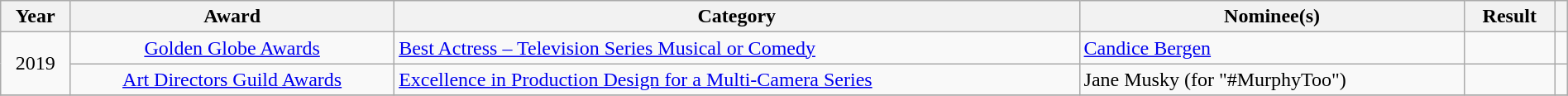<table class="wikitable sortable" style="width:100%">
<tr>
<th scope="col">Year</th>
<th scope="col">Award</th>
<th scope="col">Category</th>
<th scope="col">Nominee(s)</th>
<th scope="col">Result</th>
<th scope="col" class="unsortable"></th>
</tr>
<tr>
<td align="center" rowspan="2">2019</td>
<td align="center"><a href='#'>Golden Globe Awards</a></td>
<td><a href='#'>Best Actress – Television Series Musical or Comedy</a></td>
<td><a href='#'>Candice Bergen</a></td>
<td></td>
<td align="center"></td>
</tr>
<tr>
<td align="center"><a href='#'>Art Directors Guild Awards</a></td>
<td><a href='#'>Excellence in Production Design for a Multi-Camera Series</a></td>
<td>Jane Musky (for "#MurphyToo")</td>
<td></td>
<td align="center"></td>
</tr>
<tr>
</tr>
</table>
